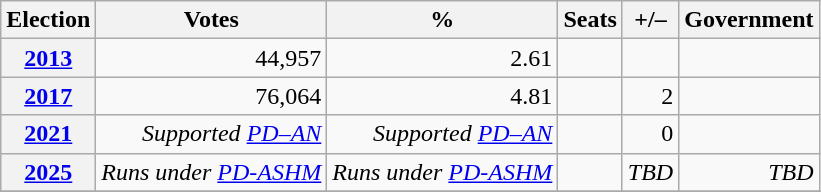<table class="wikitable" style="text-align:right;">
<tr>
<th>Election</th>
<th>Votes</th>
<th>%</th>
<th>Seats</th>
<th>+/–</th>
<th>Government</th>
</tr>
<tr>
<th><a href='#'>2013</a></th>
<td>44,957</td>
<td>2.61</td>
<td></td>
<td></td>
<td></td>
</tr>
<tr>
<th><a href='#'>2017</a></th>
<td>76,064</td>
<td>4.81</td>
<td></td>
<td> 2</td>
<td></td>
</tr>
<tr>
<th><a href='#'>2021</a></th>
<td><em>Supported <a href='#'>PD–AN</a></em></td>
<td><em>Supported <a href='#'>PD–AN</a></em></td>
<td></td>
<td> 0</td>
<td></td>
</tr>
<tr>
<th><a href='#'>2025</a></th>
<td><em>Runs under <a href='#'>PD-ASHM</a></em></td>
<td><em>Runs under <a href='#'>PD-ASHM</a></em></td>
<td></td>
<td><em>TBD</em></td>
<td><em>TBD</em></td>
</tr>
<tr>
</tr>
</table>
